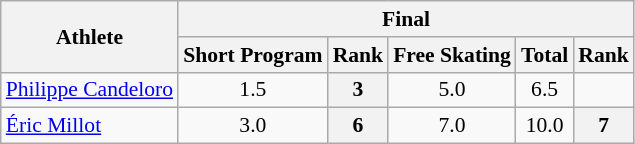<table class="wikitable" style="font-size:90%">
<tr>
<th rowspan="2">Athlete</th>
<th colspan="9">Final</th>
</tr>
<tr>
<th>Short Program</th>
<th>Rank</th>
<th>Free Skating</th>
<th>Total</th>
<th>Rank</th>
</tr>
<tr>
<td><a href='#'>Philippe Candeloro</a></td>
<td align="center">1.5</td>
<th align="center">3</th>
<td align="center">5.0</td>
<td align="center">6.5</td>
<td align="center"></td>
</tr>
<tr>
<td><a href='#'>Éric Millot</a></td>
<td align="center">3.0</td>
<th align="center">6</th>
<td align="center">7.0</td>
<td align="center">10.0</td>
<th align="center">7</th>
</tr>
</table>
